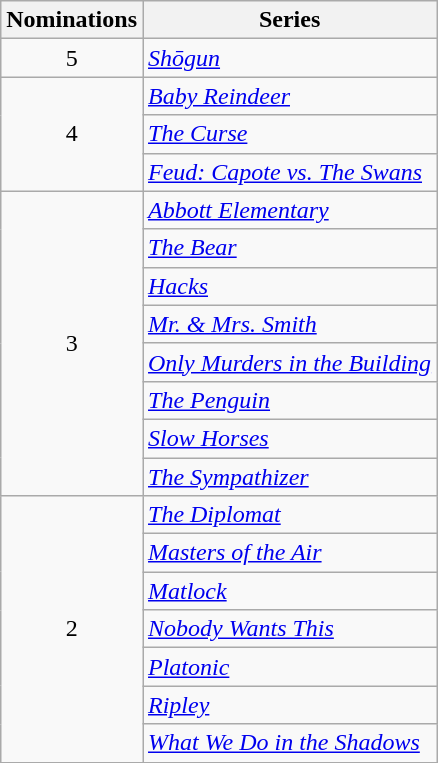<table class="wikitable">
<tr>
<th>Nominations</th>
<th>Series</th>
</tr>
<tr>
<td style="text-align:center">5</td>
<td><em><a href='#'>Shōgun</a></em></td>
</tr>
<tr>
<td rowspan="3" style="text-align:center">4</td>
<td><em><a href='#'>Baby Reindeer</a></em></td>
</tr>
<tr>
<td><em><a href='#'>The Curse</a></em></td>
</tr>
<tr>
<td><em><a href='#'>Feud: Capote vs. The Swans</a></em></td>
</tr>
<tr>
<td rowspan="8" style="text-align:center">3</td>
<td><em><a href='#'>Abbott Elementary</a></em></td>
</tr>
<tr>
<td><em><a href='#'>The Bear</a></em></td>
</tr>
<tr>
<td><em><a href='#'>Hacks</a></em></td>
</tr>
<tr>
<td><em><a href='#'>Mr. & Mrs. Smith</a></em></td>
</tr>
<tr>
<td><em><a href='#'>Only Murders in the Building</a></em></td>
</tr>
<tr>
<td><em><a href='#'>The Penguin</a></em></td>
</tr>
<tr>
<td><em><a href='#'>Slow Horses</a></em></td>
</tr>
<tr>
<td><em><a href='#'>The Sympathizer</a></em></td>
</tr>
<tr>
<td rowspan="7" style="text-align:center">2</td>
<td><em><a href='#'>The Diplomat</a></em></td>
</tr>
<tr>
<td><em><a href='#'>Masters of the Air</a></em></td>
</tr>
<tr>
<td><em><a href='#'>Matlock</a></em></td>
</tr>
<tr>
<td><em><a href='#'>Nobody Wants This</a></em></td>
</tr>
<tr>
<td><em><a href='#'>Platonic</a></em></td>
</tr>
<tr>
<td><em><a href='#'>Ripley</a></em></td>
</tr>
<tr>
<td><em><a href='#'>What We Do in the Shadows</a></em></td>
</tr>
</table>
